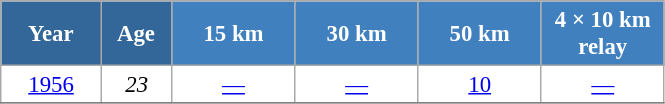<table class="wikitable" style="font-size:95%; text-align:center; border:grey solid 1px; border-collapse:collapse; background:#ffffff;">
<tr>
<th style="background-color:#369; color:white; width:60px;"> Year </th>
<th style="background-color:#369; color:white; width:40px;"> Age </th>
<th style="background-color:#4180be; color:white; width:75px;"> 15 km </th>
<th style="background-color:#4180be; color:white; width:75px;"> 30 km </th>
<th style="background-color:#4180be; color:white; width:75px;"> 50 km </th>
<th style="background-color:#4180be; color:white; width:75px;"> 4 × 10 km <br> relay </th>
</tr>
<tr>
<td><a href='#'>1956</a></td>
<td><em>23</em></td>
<td><a href='#'>—</a></td>
<td><a href='#'>—</a></td>
<td><a href='#'>10</a></td>
<td><a href='#'>—</a></td>
</tr>
<tr>
</tr>
</table>
